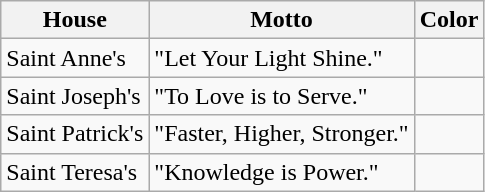<table class="sortable wikitable" border="1">
<tr>
<th>House</th>
<th>Motto</th>
<th>Color</th>
</tr>
<tr>
<td>Saint Anne's</td>
<td>"Let Your Light Shine."</td>
<td></td>
</tr>
<tr>
<td>Saint Joseph's</td>
<td>"To Love is to Serve."</td>
<td></td>
</tr>
<tr>
<td>Saint Patrick's</td>
<td>"Faster, Higher, Stronger."</td>
<td></td>
</tr>
<tr>
<td>Saint Teresa's</td>
<td>"Knowledge is Power."</td>
<td></td>
</tr>
</table>
